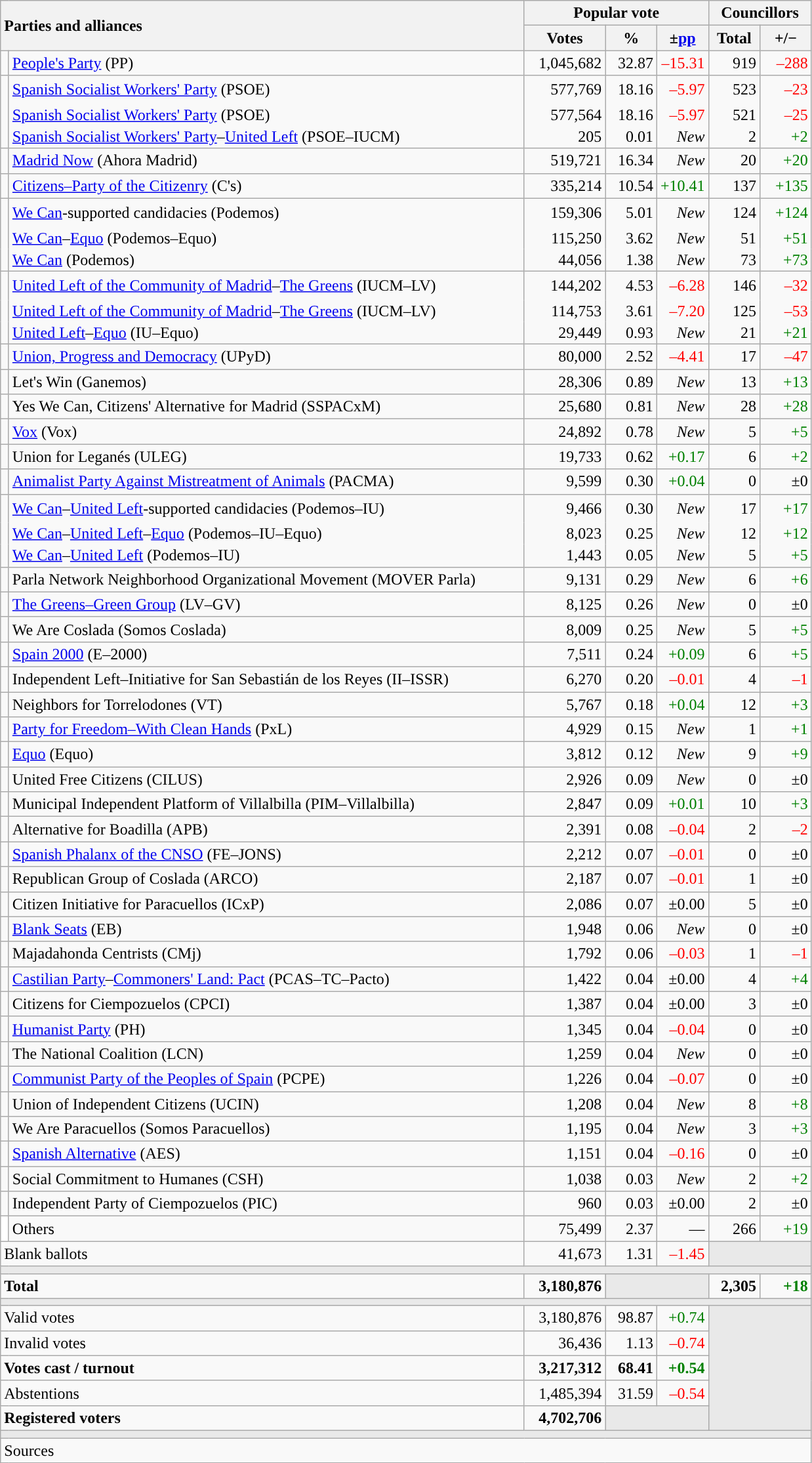<table class="wikitable" style="text-align:right;">
<tr>
<th style="text-align:left;" rowspan="2" colspan="2" width="525">Parties and alliances</th>
<th colspan="3">Popular vote</th>
<th colspan="2">Councillors</th>
</tr>
<tr>
<th width="75">Votes</th>
<th width="45">%</th>
<th width="45">±<a href='#'>pp</a></th>
<th width="45">Total</th>
<th width="45">+/−</th>
</tr>
<tr>
<td width="1" style="color:inherit;background:"></td>
<td align="left"><a href='#'>People's Party</a> (PP)</td>
<td>1,045,682</td>
<td>32.87</td>
<td style="color:red;">–15.31</td>
<td>919</td>
<td style="color:red;">–288</td>
</tr>
<tr style="line-height:22px;">
<td rowspan="3" style="color:inherit;background:"></td>
<td align="left"><a href='#'>Spanish Socialist Workers' Party</a> (PSOE)</td>
<td>577,769</td>
<td>18.16</td>
<td style="color:red;">–5.97</td>
<td>523</td>
<td style="color:red;">–23</td>
</tr>
<tr style="border-bottom-style:hidden; border-top-style:hidden; line-height:16px;">
<td align="left"><span><a href='#'>Spanish Socialist Workers' Party</a> (PSOE)</span></td>
<td>577,564</td>
<td>18.16</td>
<td style="color:red;">–5.97</td>
<td>521</td>
<td style="color:red;">–25</td>
</tr>
<tr style="line-height:16px;">
<td align="left"><span><a href='#'>Spanish Socialist Workers' Party</a>–<a href='#'>United Left</a> (PSOE–IUCM)</span></td>
<td>205</td>
<td>0.01</td>
<td><em>New</em></td>
<td>2</td>
<td style="color:green;">+2</td>
</tr>
<tr>
<td style="color:inherit;background:"></td>
<td align="left"><a href='#'>Madrid Now</a> (Ahora Madrid)</td>
<td>519,721</td>
<td>16.34</td>
<td><em>New</em></td>
<td>20</td>
<td style="color:green;">+20</td>
</tr>
<tr>
<td style="color:inherit;background:"></td>
<td align="left"><a href='#'>Citizens–Party of the Citizenry</a> (C's)</td>
<td>335,214</td>
<td>10.54</td>
<td style="color:green;">+10.41</td>
<td>137</td>
<td style="color:green;">+135</td>
</tr>
<tr style="line-height:22px;">
<td rowspan="3" style="color:inherit;background:"></td>
<td align="left"><a href='#'>We Can</a>-supported candidacies (Podemos)</td>
<td>159,306</td>
<td>5.01</td>
<td><em>New</em></td>
<td>124</td>
<td style="color:green;">+124</td>
</tr>
<tr style="border-bottom-style:hidden; border-top-style:hidden; line-height:16px;">
<td align="left"><span><a href='#'>We Can</a>–<a href='#'>Equo</a> (Podemos–Equo)</span></td>
<td>115,250</td>
<td>3.62</td>
<td><em>New</em></td>
<td>51</td>
<td style="color:green;">+51</td>
</tr>
<tr style="line-height:16px;">
<td align="left"><span><a href='#'>We Can</a> (Podemos)</span></td>
<td>44,056</td>
<td>1.38</td>
<td><em>New</em></td>
<td>73</td>
<td style="color:green;">+73</td>
</tr>
<tr style="line-height:22px;">
<td rowspan="3" style="color:inherit;background:"></td>
<td align="left"><a href='#'>United Left of the Community of Madrid</a>–<a href='#'>The Greens</a> (IUCM–LV)</td>
<td>144,202</td>
<td>4.53</td>
<td style="color:red;">–6.28</td>
<td>146</td>
<td style="color:red;">–32</td>
</tr>
<tr style="border-bottom-style:hidden; border-top-style:hidden; line-height:16px;">
<td align="left"><span><a href='#'>United Left of the Community of Madrid</a>–<a href='#'>The Greens</a> (IUCM–LV)</span></td>
<td>114,753</td>
<td>3.61</td>
<td style="color:red;">–7.20</td>
<td>125</td>
<td style="color:red;">–53</td>
</tr>
<tr style="line-height:16px;">
<td align="left"><span><a href='#'>United Left</a>–<a href='#'>Equo</a> (IU–Equo)</span></td>
<td>29,449</td>
<td>0.93</td>
<td><em>New</em></td>
<td>21</td>
<td style="color:green;">+21</td>
</tr>
<tr>
<td style="color:inherit;background:"></td>
<td align="left"><a href='#'>Union, Progress and Democracy</a> (UPyD)</td>
<td>80,000</td>
<td>2.52</td>
<td style="color:red;">–4.41</td>
<td>17</td>
<td style="color:red;">–47</td>
</tr>
<tr>
<td style="color:inherit;background:"></td>
<td align="left">Let's Win (Ganemos)</td>
<td>28,306</td>
<td>0.89</td>
<td><em>New</em></td>
<td>13</td>
<td style="color:green;">+13</td>
</tr>
<tr>
<td style="color:inherit;background:"></td>
<td align="left">Yes We Can, Citizens' Alternative for Madrid (SSPACxM)</td>
<td>25,680</td>
<td>0.81</td>
<td><em>New</em></td>
<td>28</td>
<td style="color:green;">+28</td>
</tr>
<tr>
<td style="color:inherit;background:"></td>
<td align="left"><a href='#'>Vox</a> (Vox)</td>
<td>24,892</td>
<td>0.78</td>
<td><em>New</em></td>
<td>5</td>
<td style="color:green;">+5</td>
</tr>
<tr>
<td style="color:inherit;background:"></td>
<td align="left">Union for Leganés (ULEG)</td>
<td>19,733</td>
<td>0.62</td>
<td style="color:green;">+0.17</td>
<td>6</td>
<td style="color:green;">+2</td>
</tr>
<tr>
<td style="color:inherit;background:"></td>
<td align="left"><a href='#'>Animalist Party Against Mistreatment of Animals</a> (PACMA)</td>
<td>9,599</td>
<td>0.30</td>
<td style="color:green;">+0.04</td>
<td>0</td>
<td>±0</td>
</tr>
<tr style="line-height:22px;">
<td rowspan="3" style="color:inherit;background:"></td>
<td align="left"><a href='#'>We Can</a>–<a href='#'>United Left</a>-supported candidacies (Podemos–IU)</td>
<td>9,466</td>
<td>0.30</td>
<td><em>New</em></td>
<td>17</td>
<td style="color:green;">+17</td>
</tr>
<tr style="border-bottom-style:hidden; border-top-style:hidden; line-height:16px;">
<td align="left"><span><a href='#'>We Can</a>–<a href='#'>United Left</a>–<a href='#'>Equo</a> (Podemos–IU–Equo)</span></td>
<td>8,023</td>
<td>0.25</td>
<td><em>New</em></td>
<td>12</td>
<td style="color:green;">+12</td>
</tr>
<tr style="line-height:16px;">
<td align="left"><span><a href='#'>We Can</a>–<a href='#'>United Left</a> (Podemos–IU)</span></td>
<td>1,443</td>
<td>0.05</td>
<td><em>New</em></td>
<td>5</td>
<td style="color:green;">+5</td>
</tr>
<tr>
<td style="color:inherit;background:"></td>
<td align="left">Parla Network Neighborhood Organizational Movement (MOVER Parla)</td>
<td>9,131</td>
<td>0.29</td>
<td><em>New</em></td>
<td>6</td>
<td style="color:green;">+6</td>
</tr>
<tr>
<td style="color:inherit;background:"></td>
<td align="left"><a href='#'>The Greens–Green Group</a> (LV–GV)</td>
<td>8,125</td>
<td>0.26</td>
<td><em>New</em></td>
<td>0</td>
<td>±0</td>
</tr>
<tr>
<td style="color:inherit;background:"></td>
<td align="left">We Are Coslada (Somos Coslada)</td>
<td>8,009</td>
<td>0.25</td>
<td><em>New</em></td>
<td>5</td>
<td style="color:green;">+5</td>
</tr>
<tr>
<td style="color:inherit;background:"></td>
<td align="left"><a href='#'>Spain 2000</a> (E–2000)</td>
<td>7,511</td>
<td>0.24</td>
<td style="color:green;">+0.09</td>
<td>6</td>
<td style="color:green;">+5</td>
</tr>
<tr>
<td style="color:inherit;background:"></td>
<td align="left">Independent Left–Initiative for San Sebastián de los Reyes (II–ISSR)</td>
<td>6,270</td>
<td>0.20</td>
<td style="color:red;">–0.01</td>
<td>4</td>
<td style="color:red;">–1</td>
</tr>
<tr>
<td style="color:inherit;background:"></td>
<td align="left">Neighbors for Torrelodones (VT)</td>
<td>5,767</td>
<td>0.18</td>
<td style="color:green;">+0.04</td>
<td>12</td>
<td style="color:green;">+3</td>
</tr>
<tr>
<td style="color:inherit;background:"></td>
<td align="left"><a href='#'>Party for Freedom–With Clean Hands</a> (PxL)</td>
<td>4,929</td>
<td>0.15</td>
<td><em>New</em></td>
<td>1</td>
<td style="color:green;">+1</td>
</tr>
<tr>
<td style="color:inherit;background:"></td>
<td align="left"><a href='#'>Equo</a> (Equo)</td>
<td>3,812</td>
<td>0.12</td>
<td><em>New</em></td>
<td>9</td>
<td style="color:green;">+9</td>
</tr>
<tr>
<td style="color:inherit;background:"></td>
<td align="left">United Free Citizens (CILUS)</td>
<td>2,926</td>
<td>0.09</td>
<td><em>New</em></td>
<td>0</td>
<td>±0</td>
</tr>
<tr>
<td style="color:inherit;background:"></td>
<td align="left">Municipal Independent Platform of Villalbilla (PIM–Villalbilla)</td>
<td>2,847</td>
<td>0.09</td>
<td style="color:green;">+0.01</td>
<td>10</td>
<td style="color:green;">+3</td>
</tr>
<tr>
<td style="color:inherit;background:"></td>
<td align="left">Alternative for Boadilla (APB)</td>
<td>2,391</td>
<td>0.08</td>
<td style="color:red;">–0.04</td>
<td>2</td>
<td style="color:red;">–2</td>
</tr>
<tr>
<td style="color:inherit;background:"></td>
<td align="left"><a href='#'>Spanish Phalanx of the CNSO</a> (FE–JONS)</td>
<td>2,212</td>
<td>0.07</td>
<td style="color:red;">–0.01</td>
<td>0</td>
<td>±0</td>
</tr>
<tr>
<td style="color:inherit;background:"></td>
<td align="left">Republican Group of Coslada (ARCO)</td>
<td>2,187</td>
<td>0.07</td>
<td style="color:red;">–0.01</td>
<td>1</td>
<td>±0</td>
</tr>
<tr>
<td style="color:inherit;background:"></td>
<td align="left">Citizen Initiative for Paracuellos (ICxP)</td>
<td>2,086</td>
<td>0.07</td>
<td>±0.00</td>
<td>5</td>
<td>±0</td>
</tr>
<tr>
<td style="color:inherit;background:"></td>
<td align="left"><a href='#'>Blank Seats</a> (EB)</td>
<td>1,948</td>
<td>0.06</td>
<td><em>New</em></td>
<td>0</td>
<td>±0</td>
</tr>
<tr>
<td style="color:inherit;background:"></td>
<td align="left">Majadahonda Centrists (CMj)</td>
<td>1,792</td>
<td>0.06</td>
<td style="color:red;">–0.03</td>
<td>1</td>
<td style="color:red;">–1</td>
</tr>
<tr>
<td style="color:inherit;background:"></td>
<td align="left"><a href='#'>Castilian Party</a>–<a href='#'>Commoners' Land: Pact</a> (PCAS–TC–Pacto)</td>
<td>1,422</td>
<td>0.04</td>
<td>±0.00</td>
<td>4</td>
<td style="color:green;">+4</td>
</tr>
<tr>
<td style="color:inherit;background:"></td>
<td align="left">Citizens for Ciempozuelos (CPCI)</td>
<td>1,387</td>
<td>0.04</td>
<td>±0.00</td>
<td>3</td>
<td>±0</td>
</tr>
<tr>
<td style="color:inherit;background:"></td>
<td align="left"><a href='#'>Humanist Party</a> (PH)</td>
<td>1,345</td>
<td>0.04</td>
<td style="color:red;">–0.04</td>
<td>0</td>
<td>±0</td>
</tr>
<tr>
<td style="color:inherit;background:"></td>
<td align="left">The National Coalition (LCN)</td>
<td>1,259</td>
<td>0.04</td>
<td><em>New</em></td>
<td>0</td>
<td>±0</td>
</tr>
<tr>
<td style="color:inherit;background:"></td>
<td align="left"><a href='#'>Communist Party of the Peoples of Spain</a> (PCPE)</td>
<td>1,226</td>
<td>0.04</td>
<td style="color:red;">–0.07</td>
<td>0</td>
<td>±0</td>
</tr>
<tr>
<td style="color:inherit;background:"></td>
<td align="left">Union of Independent Citizens (UCIN)</td>
<td>1,208</td>
<td>0.04</td>
<td><em>New</em></td>
<td>8</td>
<td style="color:green;">+8</td>
</tr>
<tr>
<td style="color:inherit;background:"></td>
<td align="left">We Are Paracuellos (Somos Paracuellos)</td>
<td>1,195</td>
<td>0.04</td>
<td><em>New</em></td>
<td>3</td>
<td style="color:green;">+3</td>
</tr>
<tr>
<td style="color:inherit;background:"></td>
<td align="left"><a href='#'>Spanish Alternative</a> (AES)</td>
<td>1,151</td>
<td>0.04</td>
<td style="color:red;">–0.16</td>
<td>0</td>
<td>±0</td>
</tr>
<tr>
<td style="color:inherit;background:"></td>
<td align="left">Social Commitment to Humanes (CSH)</td>
<td>1,038</td>
<td>0.03</td>
<td><em>New</em></td>
<td>2</td>
<td style="color:green;">+2</td>
</tr>
<tr>
<td style="color:inherit;background:"></td>
<td align="left">Independent Party of Ciempozuelos (PIC)</td>
<td>960</td>
<td>0.03</td>
<td>±0.00</td>
<td>2</td>
<td>±0</td>
</tr>
<tr>
<td bgcolor="white"></td>
<td align="left">Others</td>
<td>75,499</td>
<td>2.37</td>
<td>—</td>
<td>266</td>
<td style="color:green;">+19</td>
</tr>
<tr>
<td align="left" colspan="2">Blank ballots</td>
<td>41,673</td>
<td>1.31</td>
<td style="color:red;">–1.45</td>
<td bgcolor="#E9E9E9" colspan="2"></td>
</tr>
<tr>
<td colspan="7" bgcolor="#E9E9E9"></td>
</tr>
<tr style="font-weight:bold;">
<td align="left" colspan="2">Total</td>
<td>3,180,876</td>
<td bgcolor="#E9E9E9" colspan="2"></td>
<td>2,305</td>
<td style="color:green;">+18</td>
</tr>
<tr>
<td colspan="7" bgcolor="#E9E9E9"></td>
</tr>
<tr>
<td align="left" colspan="2">Valid votes</td>
<td>3,180,876</td>
<td>98.87</td>
<td style="color:green;">+0.74</td>
<td bgcolor="#E9E9E9" colspan="2" rowspan="5"></td>
</tr>
<tr>
<td align="left" colspan="2">Invalid votes</td>
<td>36,436</td>
<td>1.13</td>
<td style="color:red;">–0.74</td>
</tr>
<tr style="font-weight:bold;">
<td align="left" colspan="2">Votes cast / turnout</td>
<td>3,217,312</td>
<td>68.41</td>
<td style="color:green;">+0.54</td>
</tr>
<tr>
<td align="left" colspan="2">Abstentions</td>
<td>1,485,394</td>
<td>31.59</td>
<td style="color:red;">–0.54</td>
</tr>
<tr style="font-weight:bold;">
<td align="left" colspan="2">Registered voters</td>
<td>4,702,706</td>
<td bgcolor="#E9E9E9" colspan="2"></td>
</tr>
<tr>
<td colspan="7" bgcolor="#E9E9E9"></td>
</tr>
<tr>
<td align="left" colspan="7">Sources</td>
</tr>
</table>
